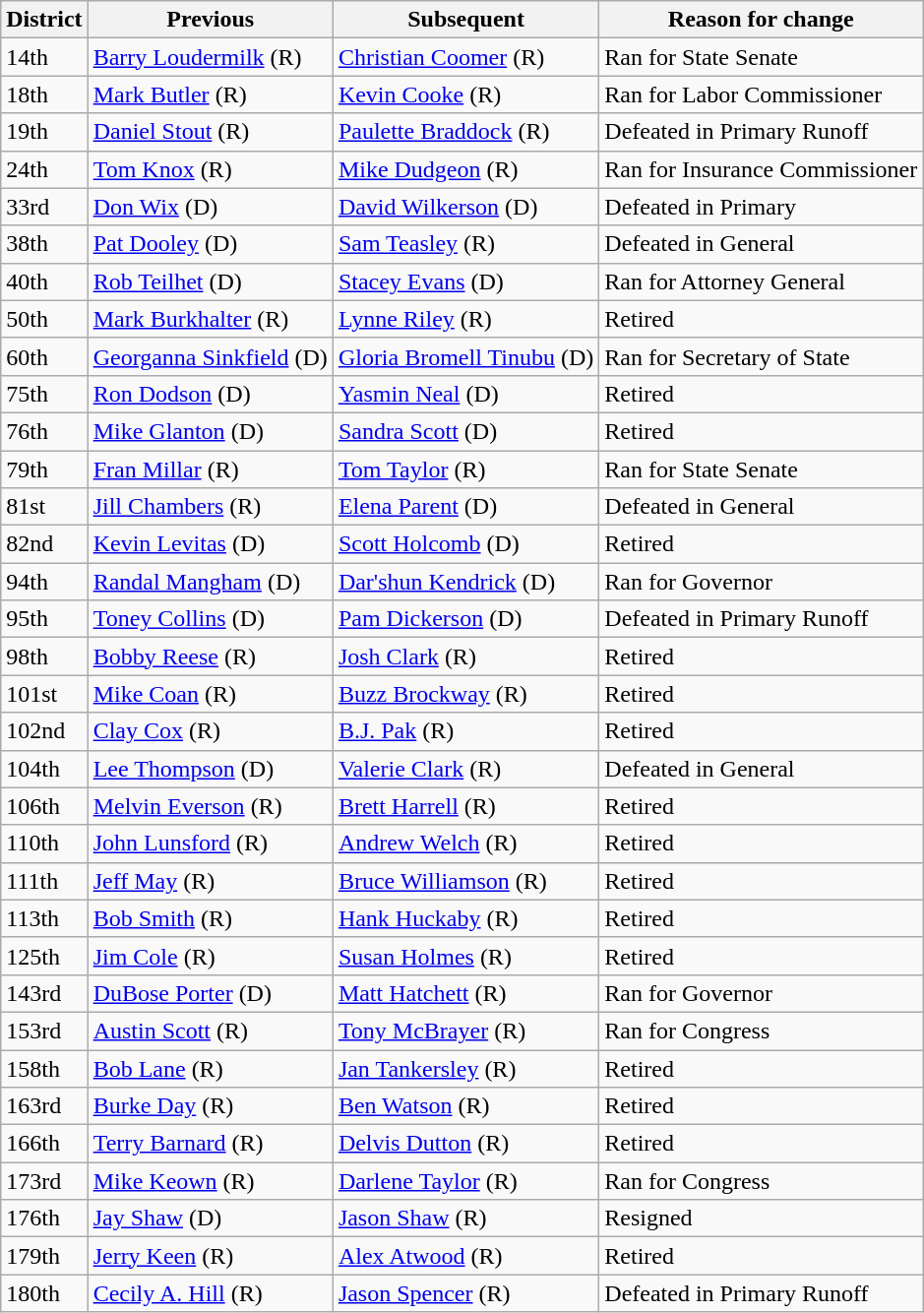<table class=wikitable>
<tr valign=bottom>
<th>District</th>
<th>Previous</th>
<th>Subsequent</th>
<th>Reason for change</th>
</tr>
<tr>
<td>14th</td>
<td><a href='#'>Barry Loudermilk</a> (R)</td>
<td><a href='#'>Christian Coomer</a> (R)</td>
<td>Ran for State Senate</td>
</tr>
<tr>
<td>18th</td>
<td><a href='#'>Mark Butler</a> (R)</td>
<td><a href='#'>Kevin Cooke</a> (R)</td>
<td>Ran for Labor Commissioner</td>
</tr>
<tr>
<td>19th</td>
<td><a href='#'>Daniel Stout</a> (R)</td>
<td><a href='#'>Paulette Braddock</a> (R)</td>
<td>Defeated in Primary Runoff</td>
</tr>
<tr>
<td>24th</td>
<td><a href='#'>Tom Knox</a> (R)</td>
<td><a href='#'>Mike Dudgeon</a> (R)</td>
<td>Ran for Insurance Commissioner</td>
</tr>
<tr>
<td>33rd</td>
<td><a href='#'>Don Wix</a> (D)</td>
<td><a href='#'>David Wilkerson</a> (D)</td>
<td>Defeated in Primary</td>
</tr>
<tr>
<td>38th</td>
<td><a href='#'>Pat Dooley</a> (D)</td>
<td><a href='#'>Sam Teasley</a> (R)</td>
<td>Defeated in General</td>
</tr>
<tr>
<td>40th</td>
<td><a href='#'>Rob Teilhet</a> (D)</td>
<td><a href='#'>Stacey Evans</a> (D)</td>
<td>Ran for Attorney General</td>
</tr>
<tr>
<td>50th</td>
<td><a href='#'>Mark Burkhalter</a> (R)</td>
<td><a href='#'>Lynne Riley</a> (R)</td>
<td>Retired</td>
</tr>
<tr>
<td>60th</td>
<td><a href='#'>Georganna Sinkfield</a> (D)</td>
<td><a href='#'>Gloria Bromell Tinubu</a> (D)</td>
<td>Ran for Secretary of State</td>
</tr>
<tr>
<td>75th</td>
<td><a href='#'>Ron Dodson</a> (D)</td>
<td><a href='#'>Yasmin Neal</a> (D)</td>
<td>Retired</td>
</tr>
<tr>
<td>76th</td>
<td><a href='#'>Mike Glanton</a> (D)</td>
<td><a href='#'>Sandra Scott</a> (D)</td>
<td>Retired</td>
</tr>
<tr>
<td>79th</td>
<td><a href='#'>Fran Millar</a> (R)</td>
<td><a href='#'>Tom Taylor</a> (R)</td>
<td>Ran for State Senate</td>
</tr>
<tr>
<td>81st</td>
<td><a href='#'>Jill Chambers</a> (R)</td>
<td><a href='#'>Elena Parent</a> (D)</td>
<td>Defeated in General</td>
</tr>
<tr>
<td>82nd</td>
<td><a href='#'>Kevin Levitas</a> (D)</td>
<td><a href='#'>Scott Holcomb</a> (D)</td>
<td>Retired</td>
</tr>
<tr>
<td>94th</td>
<td><a href='#'>Randal Mangham</a> (D)</td>
<td><a href='#'>Dar'shun Kendrick</a> (D)</td>
<td>Ran for Governor</td>
</tr>
<tr>
<td>95th</td>
<td><a href='#'>Toney Collins</a> (D)</td>
<td><a href='#'>Pam Dickerson</a> (D)</td>
<td>Defeated in Primary Runoff</td>
</tr>
<tr>
<td>98th</td>
<td><a href='#'>Bobby Reese</a> (R)</td>
<td><a href='#'>Josh Clark</a> (R)</td>
<td>Retired</td>
</tr>
<tr>
<td>101st</td>
<td><a href='#'>Mike Coan</a> (R)</td>
<td><a href='#'>Buzz Brockway</a> (R)</td>
<td>Retired</td>
</tr>
<tr>
<td>102nd</td>
<td><a href='#'>Clay Cox</a> (R)</td>
<td><a href='#'>B.J. Pak</a> (R)</td>
<td>Retired</td>
</tr>
<tr>
<td>104th</td>
<td><a href='#'>Lee Thompson</a> (D)</td>
<td><a href='#'>Valerie Clark</a> (R)</td>
<td>Defeated in General</td>
</tr>
<tr>
<td>106th</td>
<td><a href='#'>Melvin Everson</a> (R)</td>
<td><a href='#'>Brett Harrell</a> (R)</td>
<td>Retired</td>
</tr>
<tr>
<td>110th</td>
<td><a href='#'>John Lunsford</a> (R)</td>
<td><a href='#'>Andrew Welch</a> (R)</td>
<td>Retired</td>
</tr>
<tr>
<td>111th</td>
<td><a href='#'>Jeff May</a> (R)</td>
<td><a href='#'>Bruce Williamson</a> (R)</td>
<td>Retired</td>
</tr>
<tr>
<td>113th</td>
<td><a href='#'>Bob Smith</a> (R)</td>
<td><a href='#'>Hank Huckaby</a> (R)</td>
<td>Retired</td>
</tr>
<tr>
<td>125th</td>
<td><a href='#'>Jim Cole</a> (R)</td>
<td><a href='#'>Susan Holmes</a> (R)</td>
<td>Retired</td>
</tr>
<tr>
<td>143rd</td>
<td><a href='#'>DuBose Porter</a> (D)</td>
<td><a href='#'>Matt Hatchett</a> (R)</td>
<td>Ran for Governor</td>
</tr>
<tr>
<td>153rd</td>
<td><a href='#'>Austin Scott</a> (R)</td>
<td><a href='#'>Tony McBrayer</a> (R)</td>
<td>Ran for Congress</td>
</tr>
<tr>
<td>158th</td>
<td><a href='#'>Bob Lane</a> (R)</td>
<td><a href='#'>Jan Tankersley</a> (R)</td>
<td>Retired</td>
</tr>
<tr>
<td>163rd</td>
<td><a href='#'>Burke Day</a> (R)</td>
<td><a href='#'>Ben Watson</a> (R)</td>
<td>Retired</td>
</tr>
<tr>
<td>166th</td>
<td><a href='#'>Terry Barnard</a> (R)</td>
<td><a href='#'>Delvis Dutton</a> (R)</td>
<td>Retired</td>
</tr>
<tr>
<td>173rd</td>
<td><a href='#'>Mike Keown</a> (R)</td>
<td><a href='#'>Darlene Taylor</a> (R)</td>
<td>Ran for Congress</td>
</tr>
<tr>
<td>176th</td>
<td><a href='#'>Jay Shaw</a> (D)</td>
<td><a href='#'>Jason Shaw</a> (R)</td>
<td>Resigned</td>
</tr>
<tr>
<td>179th</td>
<td><a href='#'>Jerry Keen</a> (R)</td>
<td><a href='#'>Alex Atwood</a> (R)</td>
<td>Retired</td>
</tr>
<tr>
<td>180th</td>
<td><a href='#'>Cecily A. Hill</a> (R)</td>
<td><a href='#'>Jason Spencer</a> (R)</td>
<td>Defeated in Primary Runoff</td>
</tr>
</table>
